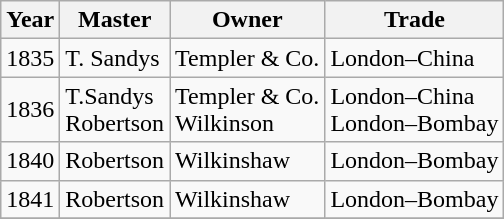<table class="sortable wikitable">
<tr>
<th>Year</th>
<th>Master</th>
<th>Owner</th>
<th>Trade</th>
</tr>
<tr>
<td>1835</td>
<td>T. Sandys</td>
<td>Templer & Co.</td>
<td>London–China</td>
</tr>
<tr>
<td>1836</td>
<td>T.Sandys<br>Robertson</td>
<td>Templer & Co.<br>Wilkinson</td>
<td>London–China<br>London–Bombay</td>
</tr>
<tr>
<td>1840</td>
<td>Robertson</td>
<td>Wilkinshaw</td>
<td>London–Bombay</td>
</tr>
<tr>
<td>1841</td>
<td>Robertson</td>
<td>Wilkinshaw</td>
<td>London–Bombay</td>
</tr>
<tr>
</tr>
</table>
